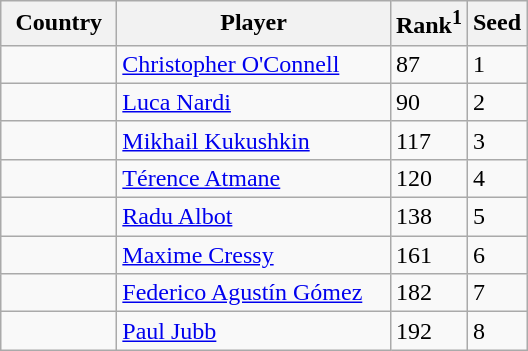<table class="sortable wikitable">
<tr>
<th width="70">Country</th>
<th width="175">Player</th>
<th>Rank<sup>1</sup></th>
<th>Seed</th>
</tr>
<tr>
<td></td>
<td><a href='#'>Christopher O'Connell</a></td>
<td>87</td>
<td>1</td>
</tr>
<tr>
<td></td>
<td><a href='#'>Luca Nardi</a></td>
<td>90</td>
<td>2</td>
</tr>
<tr>
<td></td>
<td><a href='#'>Mikhail Kukushkin</a></td>
<td>117</td>
<td>3</td>
</tr>
<tr>
<td></td>
<td><a href='#'>Térence Atmane</a></td>
<td>120</td>
<td>4</td>
</tr>
<tr>
<td></td>
<td><a href='#'>Radu Albot</a></td>
<td>138</td>
<td>5</td>
</tr>
<tr>
<td></td>
<td><a href='#'>Maxime Cressy</a></td>
<td>161</td>
<td>6</td>
</tr>
<tr>
<td></td>
<td><a href='#'>Federico Agustín Gómez</a></td>
<td>182</td>
<td>7</td>
</tr>
<tr>
<td></td>
<td><a href='#'>Paul Jubb</a></td>
<td>192</td>
<td>8</td>
</tr>
</table>
